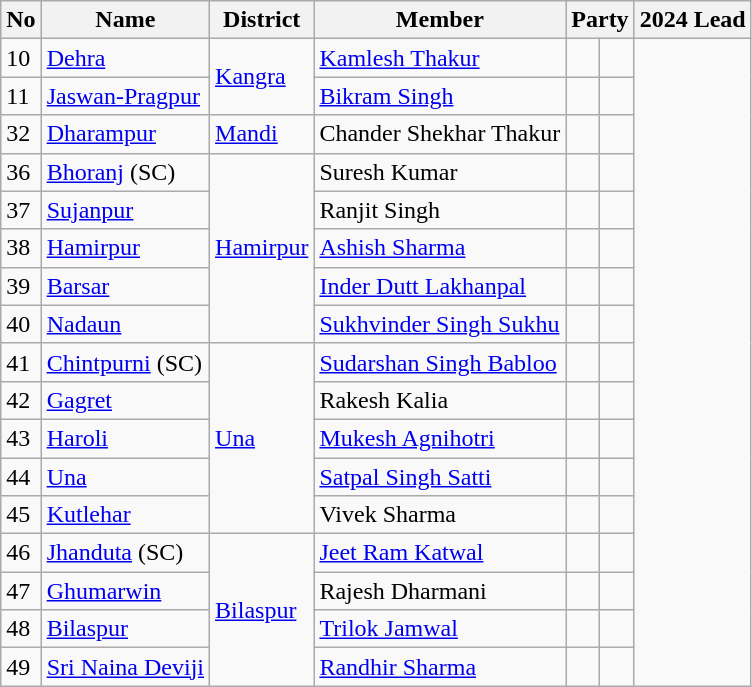<table class="wikitable sortable">
<tr>
<th>No</th>
<th>Name</th>
<th>District</th>
<th>Member</th>
<th colspan="2">Party</th>
<th colspan="2">2024 Lead</th>
</tr>
<tr>
<td>10</td>
<td><a href='#'>Dehra</a></td>
<td rowspan="2"><a href='#'>Kangra</a></td>
<td><a href='#'>Kamlesh Thakur</a></td>
<td></td>
<td></td>
</tr>
<tr>
<td>11</td>
<td><a href='#'>Jaswan-Pragpur</a></td>
<td><a href='#'>Bikram Singh</a></td>
<td></td>
<td></td>
</tr>
<tr>
<td>32</td>
<td><a href='#'>Dharampur</a></td>
<td><a href='#'>Mandi</a></td>
<td>Chander Shekhar Thakur</td>
<td></td>
<td></td>
</tr>
<tr>
<td>36</td>
<td><a href='#'>Bhoranj</a> (SC)</td>
<td rowspan="5"><a href='#'>Hamirpur</a></td>
<td>Suresh Kumar</td>
<td></td>
<td></td>
</tr>
<tr>
<td>37</td>
<td><a href='#'>Sujanpur</a></td>
<td>Ranjit Singh</td>
<td></td>
<td></td>
</tr>
<tr>
<td>38</td>
<td><a href='#'>Hamirpur</a></td>
<td><a href='#'>Ashish Sharma</a></td>
<td></td>
<td></td>
</tr>
<tr>
<td>39</td>
<td><a href='#'>Barsar</a></td>
<td><a href='#'>Inder Dutt Lakhanpal</a></td>
<td></td>
<td></td>
</tr>
<tr>
<td>40</td>
<td><a href='#'>Nadaun</a></td>
<td><a href='#'>Sukhvinder Singh Sukhu</a></td>
<td></td>
<td></td>
</tr>
<tr>
<td>41</td>
<td><a href='#'>Chintpurni</a> (SC)</td>
<td rowspan="5"><a href='#'>Una</a></td>
<td><a href='#'>Sudarshan Singh Babloo</a></td>
<td></td>
<td></td>
</tr>
<tr>
<td>42</td>
<td><a href='#'>Gagret</a></td>
<td>Rakesh Kalia</td>
<td></td>
<td></td>
</tr>
<tr>
<td>43</td>
<td><a href='#'>Haroli</a></td>
<td><a href='#'>Mukesh Agnihotri</a></td>
<td></td>
<td></td>
</tr>
<tr>
<td>44</td>
<td><a href='#'>Una</a></td>
<td><a href='#'>Satpal Singh Satti</a></td>
<td></td>
<td></td>
</tr>
<tr>
<td>45</td>
<td><a href='#'>Kutlehar</a></td>
<td>Vivek Sharma</td>
<td></td>
<td></td>
</tr>
<tr>
<td>46</td>
<td><a href='#'>Jhanduta</a> (SC)</td>
<td rowspan="4"><a href='#'>Bilaspur</a></td>
<td><a href='#'>Jeet Ram Katwal</a></td>
<td></td>
<td></td>
</tr>
<tr>
<td>47</td>
<td><a href='#'>Ghumarwin</a></td>
<td>Rajesh Dharmani</td>
<td></td>
<td></td>
</tr>
<tr>
<td>48</td>
<td><a href='#'>Bilaspur</a></td>
<td><a href='#'>Trilok Jamwal</a></td>
<td></td>
<td></td>
</tr>
<tr>
<td>49</td>
<td><a href='#'>Sri Naina Deviji</a></td>
<td><a href='#'>Randhir Sharma</a></td>
<td></td>
<td></td>
</tr>
</table>
